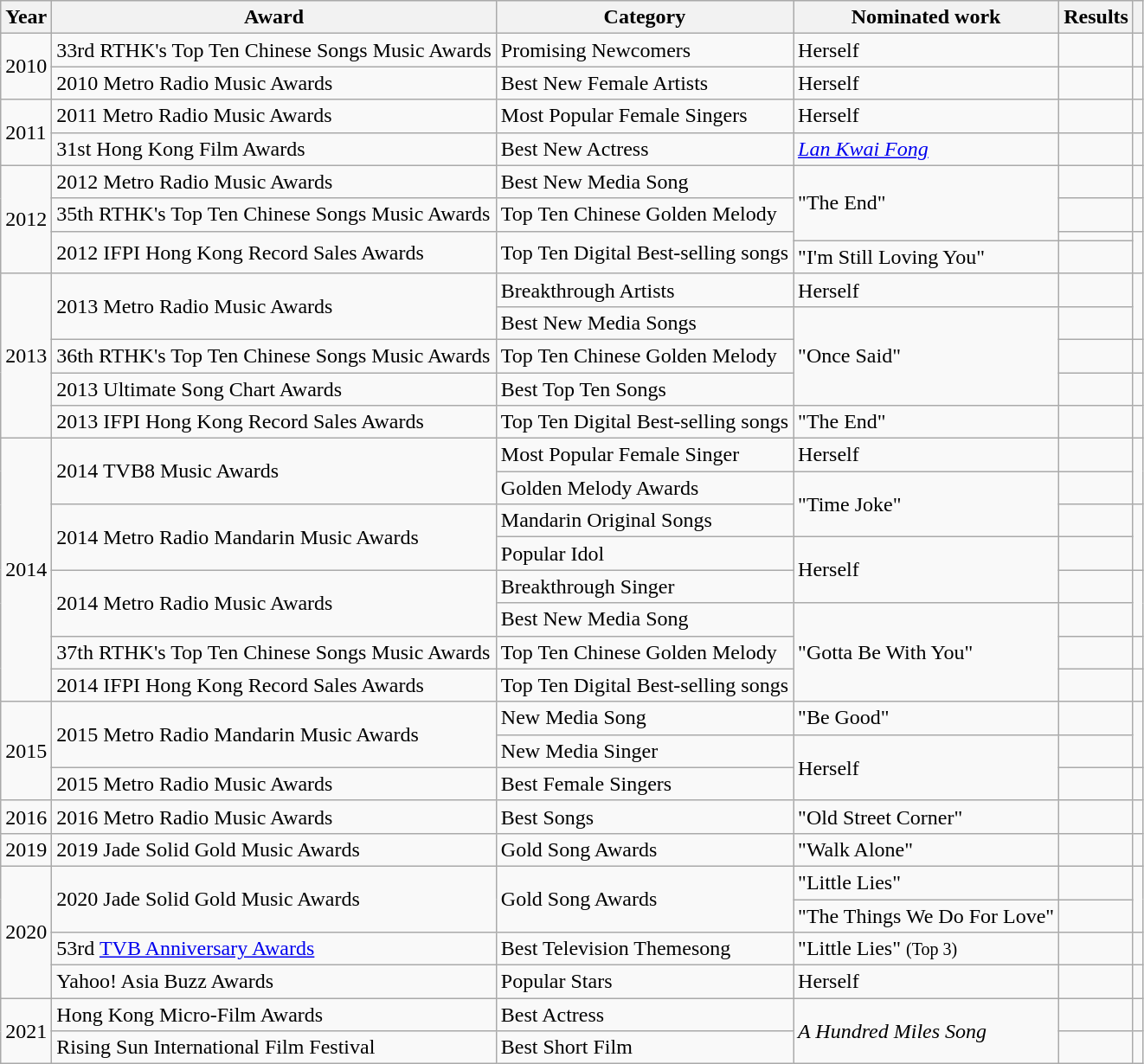<table class="wikitable sortable plainrowheaders">
<tr>
<th scope="col">Year</th>
<th scope="col">Award</th>
<th scope="col">Category</th>
<th scope="col">Nominated work</th>
<th scope="col">Results</th>
<th scope="col" class="unsortable"></th>
</tr>
<tr>
<td rowspan="2">2010</td>
<td>33rd RTHK's Top Ten Chinese Songs Music Awards</td>
<td>Promising Newcomers</td>
<td>Herself</td>
<td></td>
<td></td>
</tr>
<tr>
<td>2010 Metro Radio Music Awards</td>
<td>Best New Female Artists</td>
<td>Herself</td>
<td></td>
<td></td>
</tr>
<tr>
<td rowspan="2">2011</td>
<td>2011 Metro Radio Music Awards</td>
<td>Most Popular Female Singers</td>
<td>Herself</td>
<td></td>
<td></td>
</tr>
<tr>
<td>31st Hong Kong Film Awards</td>
<td>Best New Actress</td>
<td><em><a href='#'>Lan Kwai Fong</a></em></td>
<td></td>
<td></td>
</tr>
<tr>
<td rowspan="4">2012</td>
<td>2012 Metro Radio Music Awards</td>
<td>Best New Media Song </td>
<td rowspan="3">"The End"</td>
<td></td>
<td></td>
</tr>
<tr>
<td>35th RTHK's Top Ten Chinese Songs Music Awards</td>
<td>Top Ten Chinese Golden Melody</td>
<td></td>
<td></td>
</tr>
<tr>
<td rowspan="2">2012 IFPI Hong Kong Record Sales Awards</td>
<td rowspan="2">Top Ten Digital Best-selling songs</td>
<td></td>
<td rowspan="2"></td>
</tr>
<tr>
<td>"I'm Still Loving You"</td>
<td></td>
</tr>
<tr>
<td rowspan="5">2013</td>
<td rowspan="2">2013 Metro Radio Music Awards</td>
<td>Breakthrough Artists</td>
<td>Herself</td>
<td></td>
<td rowspan="2"></td>
</tr>
<tr>
<td>Best New Media Songs</td>
<td rowspan="3">"Once Said"</td>
<td></td>
</tr>
<tr>
<td>36th RTHK's Top Ten Chinese Songs Music Awards</td>
<td>Top Ten Chinese Golden Melody</td>
<td></td>
<td></td>
</tr>
<tr>
<td>2013 Ultimate Song Chart Awards</td>
<td>Best Top Ten Songs</td>
<td></td>
<td></td>
</tr>
<tr>
<td>2013 IFPI Hong Kong Record Sales Awards</td>
<td>Top Ten Digital Best-selling songs</td>
<td>"The End"</td>
<td></td>
<td></td>
</tr>
<tr>
<td rowspan="8">2014</td>
<td rowspan="2">2014 TVB8 Music Awards</td>
<td>Most Popular Female Singer</td>
<td>Herself</td>
<td></td>
<td rowspan="2"></td>
</tr>
<tr>
<td>Golden Melody Awards</td>
<td rowspan="2">"Time Joke"</td>
<td></td>
</tr>
<tr>
<td rowspan="2">2014 Metro Radio Mandarin Music Awards</td>
<td>Mandarin Original Songs</td>
<td></td>
<td rowspan="2"></td>
</tr>
<tr>
<td>Popular Idol </td>
<td rowspan="2">Herself</td>
<td></td>
</tr>
<tr>
<td rowspan="2">2014 Metro Radio Music Awards</td>
<td>Breakthrough Singer </td>
<td></td>
<td rowspan="2"></td>
</tr>
<tr>
<td>Best New Media Song </td>
<td rowspan="3">"Gotta Be With You"</td>
<td></td>
</tr>
<tr>
<td>37th RTHK's Top Ten Chinese Songs Music Awards</td>
<td>Top Ten Chinese Golden Melody</td>
<td></td>
<td></td>
</tr>
<tr>
<td>2014 IFPI Hong Kong Record Sales Awards</td>
<td>Top Ten Digital Best-selling songs</td>
<td></td>
<td></td>
</tr>
<tr>
<td rowspan="3">2015</td>
<td rowspan="2">2015 Metro Radio Mandarin Music Awards</td>
<td>New Media Song</td>
<td>"Be Good"</td>
<td></td>
<td rowspan="2"></td>
</tr>
<tr>
<td>New Media Singer</td>
<td rowspan="2">Herself</td>
<td></td>
</tr>
<tr>
<td>2015 Metro Radio Music Awards</td>
<td>Best Female Singers</td>
<td></td>
<td></td>
</tr>
<tr>
<td>2016</td>
<td>2016 Metro Radio Music Awards</td>
<td>Best Songs</td>
<td>"Old Street Corner"</td>
<td></td>
<td></td>
</tr>
<tr>
<td>2019</td>
<td>2019 Jade Solid Gold Music Awards</td>
<td>Gold Song Awards </td>
<td>"Walk Alone"</td>
<td></td>
<td></td>
</tr>
<tr>
<td rowspan="4">2020</td>
<td rowspan="2">2020 Jade Solid Gold Music Awards</td>
<td rowspan="2">Gold Song Awards</td>
<td>"Little Lies"</td>
<td></td>
<td rowspan="2"></td>
</tr>
<tr>
<td>"The Things We Do For Love"</td>
<td></td>
</tr>
<tr>
<td>53rd <a href='#'>TVB Anniversary Awards</a></td>
<td>Best Television Themesong</td>
<td>"Little Lies" <small>(Top 3)</small></td>
<td></td>
<td></td>
</tr>
<tr>
<td>Yahoo! Asia Buzz Awards</td>
<td>Popular Stars </td>
<td>Herself</td>
<td></td>
<td></td>
</tr>
<tr>
<td rowspan="2">2021</td>
<td>Hong Kong Micro-Film Awards</td>
<td>Best Actress </td>
<td rowspan="2"><em>A Hundred Miles Song</em></td>
<td></td>
<td></td>
</tr>
<tr>
<td>Rising Sun International Film Festival</td>
<td>Best Short Film</td>
<td></td>
<td></td>
</tr>
</table>
